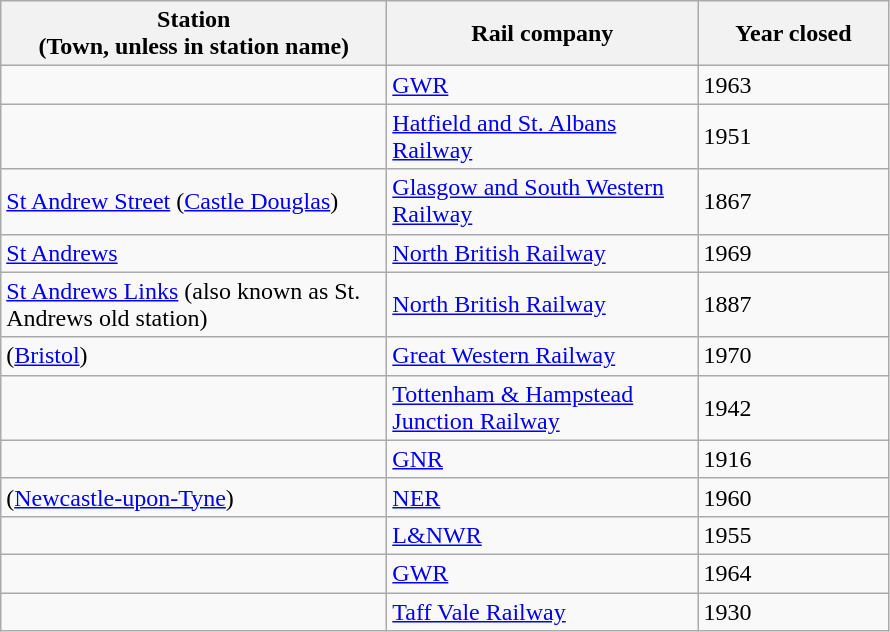<table class="wikitable sortable">
<tr>
<th style="width:250px">Station<br>(Town, unless in station name)</th>
<th style="width:200px">Rail company</th>
<th style="width:120px">Year closed</th>
</tr>
<tr>
<td></td>
<td><a href='#'>GWR</a></td>
<td>1963</td>
</tr>
<tr>
<td></td>
<td><a href='#'>Hatfield and St. Albans Railway</a></td>
<td>1951</td>
</tr>
<tr>
<td><a href='#'>St Andrew Street</a> (<a href='#'>Castle Douglas</a>)</td>
<td><a href='#'>Glasgow and South Western Railway</a></td>
<td>1867</td>
</tr>
<tr>
<td><a href='#'>St Andrews</a></td>
<td><a href='#'>North British Railway</a></td>
<td>1969</td>
</tr>
<tr>
<td><a href='#'>St Andrews Links</a> (also known as St. Andrews old station)</td>
<td><a href='#'>North British Railway</a></td>
<td>1887</td>
</tr>
<tr>
<td> (<a href='#'>Bristol</a>)</td>
<td><a href='#'>Great Western Railway</a></td>
<td>1970</td>
</tr>
<tr>
<td></td>
<td><a href='#'>Tottenham & Hampstead Junction Railway</a></td>
<td>1942</td>
</tr>
<tr>
<td></td>
<td><a href='#'>GNR</a></td>
<td>1916</td>
</tr>
<tr>
<td> (<a href='#'>Newcastle-upon-Tyne</a>)</td>
<td><a href='#'>NER</a></td>
<td>1960</td>
</tr>
<tr>
<td></td>
<td><a href='#'>L&NWR</a></td>
<td>1955</td>
</tr>
<tr>
<td></td>
<td><a href='#'>GWR</a></td>
<td>1964</td>
</tr>
<tr>
<td></td>
<td><a href='#'>Taff Vale Railway</a></td>
<td>1930</td>
</tr>
</table>
